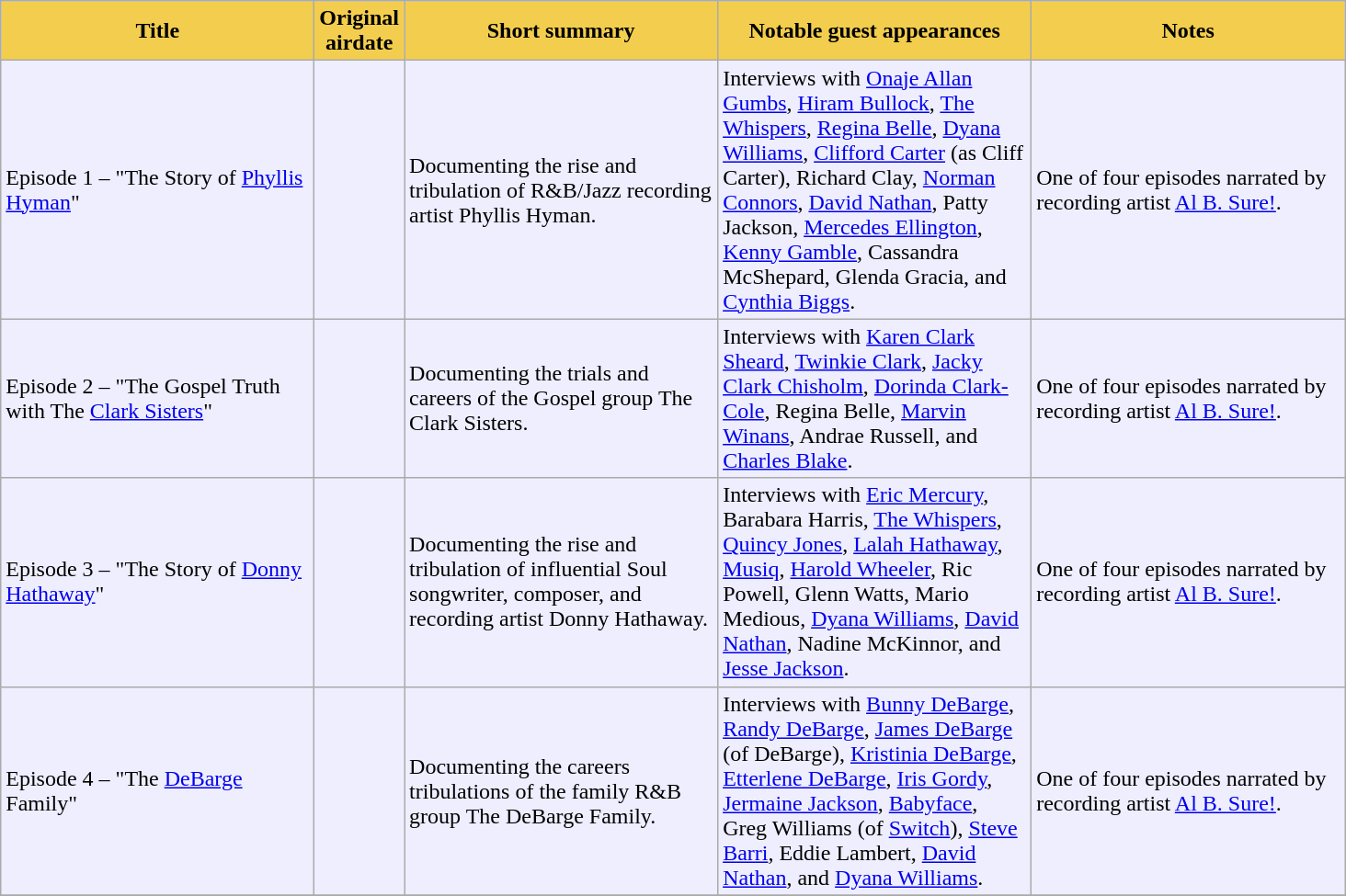<table class="wikitable" style="background:#EEEEFF">
<tr>
<th scope="col" style="background-color: #F3CE4E" width="220">Title</th>
<th scope="col" style="background-color: #F3CE4E" width="40pt">Original airdate</th>
<th scope="col" style="background-color: #F3CE4E" width="220">Short summary</th>
<th scope="col" style="background-color: #F3CE4E" width="220">Notable guest appearances</th>
<th scope="col" style="background-color: #F3CE4E" width="220">Notes</th>
</tr>
<tr>
<td>Episode 1 – "The Story of <a href='#'>Phyllis Hyman</a>"</td>
<td></td>
<td>Documenting the rise and tribulation of R&B/Jazz recording artist Phyllis Hyman.</td>
<td>Interviews with <a href='#'>Onaje Allan Gumbs</a>, <a href='#'>Hiram Bullock</a>, <a href='#'>The Whispers</a>, <a href='#'>Regina Belle</a>, <a href='#'>Dyana Williams</a>, <a href='#'>Clifford Carter</a> (as Cliff Carter), Richard Clay, <a href='#'>Norman Connors</a>, <a href='#'>David Nathan</a>, Patty Jackson, <a href='#'>Mercedes Ellington</a>, <a href='#'>Kenny Gamble</a>, Cassandra McShepard, Glenda Gracia, and <a href='#'>Cynthia Biggs</a>.</td>
<td>One of four episodes narrated by recording artist <a href='#'>Al B. Sure!</a>.</td>
</tr>
<tr>
<td>Episode 2 – "The Gospel Truth with The <a href='#'>Clark Sisters</a>"</td>
<td></td>
<td>Documenting the trials and careers of the Gospel group The Clark Sisters.</td>
<td>Interviews with <a href='#'>Karen Clark Sheard</a>, <a href='#'>Twinkie Clark</a>, <a href='#'>Jacky Clark Chisholm</a>, <a href='#'>Dorinda Clark-Cole</a>, Regina Belle, <a href='#'>Marvin Winans</a>, Andrae Russell, and <a href='#'>Charles Blake</a>.</td>
<td>One of four episodes narrated by recording artist <a href='#'>Al B. Sure!</a>.</td>
</tr>
<tr>
<td>Episode 3 – "The Story of <a href='#'>Donny Hathaway</a>"</td>
<td></td>
<td>Documenting the rise and tribulation of influential Soul songwriter, composer, and recording artist Donny Hathaway.</td>
<td>Interviews with <a href='#'>Eric Mercury</a>, Barabara Harris, <a href='#'>The Whispers</a>, <a href='#'>Quincy Jones</a>, <a href='#'>Lalah Hathaway</a>, <a href='#'>Musiq</a>, <a href='#'>Harold Wheeler</a>, Ric Powell, Glenn Watts, Mario Medious, <a href='#'>Dyana Williams</a>, <a href='#'>David Nathan</a>, Nadine McKinnor, and <a href='#'>Jesse Jackson</a>.</td>
<td>One of four episodes narrated by recording artist <a href='#'>Al B. Sure!</a>.</td>
</tr>
<tr>
<td>Episode 4 – "The <a href='#'>DeBarge</a> Family"</td>
<td></td>
<td>Documenting the careers tribulations of the family R&B group The DeBarge Family.</td>
<td>Interviews with <a href='#'>Bunny DeBarge</a>, <a href='#'>Randy DeBarge</a>, <a href='#'>James DeBarge</a> (of DeBarge), <a href='#'>Kristinia DeBarge</a>, <a href='#'>Etterlene DeBarge</a>, <a href='#'>Iris Gordy</a>, <a href='#'>Jermaine Jackson</a>, <a href='#'>Babyface</a>, Greg Williams (of <a href='#'>Switch</a>), <a href='#'>Steve Barri</a>, Eddie Lambert, <a href='#'>David Nathan</a>, and <a href='#'>Dyana Williams</a>.</td>
<td>One of four episodes narrated by recording artist <a href='#'>Al B. Sure!</a>.</td>
</tr>
<tr>
</tr>
</table>
